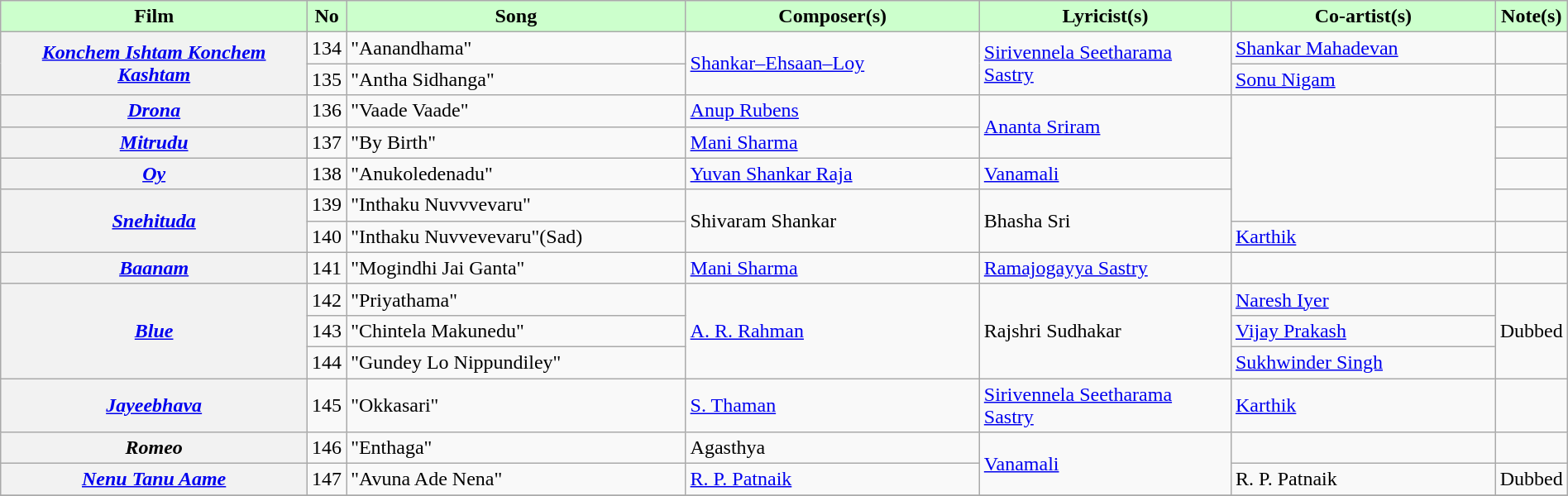<table class="wikitable plainrowheaders" width="100%" "textcolor:#000;">
<tr style="background:#cfc; text-align:center;">
<td scope="col" width=21%><strong>Film</strong></td>
<td><strong>No</strong></td>
<td scope="col" width=23%><strong>Song</strong></td>
<td scope="col" width=20%><strong>Composer(s)</strong></td>
<td scope="col" width=17%><strong>Lyricist(s)</strong></td>
<td scope="col" width=18%><strong>Co-artist(s)</strong></td>
<td><strong>Note(s)</strong></td>
</tr>
<tr>
<th rowspan="2"><em><a href='#'>Konchem Ishtam Konchem Kashtam</a></em></th>
<td>134</td>
<td>"Aanandhama"</td>
<td rowspan="2"><a href='#'>Shankar–Ehsaan–Loy</a></td>
<td rowspan="2"><a href='#'>Sirivennela Seetharama Sastry</a></td>
<td><a href='#'>Shankar Mahadevan</a></td>
<td></td>
</tr>
<tr>
<td>135</td>
<td>"Antha Sidhanga"</td>
<td><a href='#'>Sonu Nigam</a></td>
<td></td>
</tr>
<tr>
<th><em><a href='#'>Drona</a></em></th>
<td>136</td>
<td>"Vaade Vaade"</td>
<td><a href='#'>Anup Rubens</a></td>
<td rowspan="2"><a href='#'>Ananta Sriram</a></td>
<td rowspan="4"></td>
<td></td>
</tr>
<tr>
<th><em><a href='#'>Mitrudu</a></em></th>
<td>137</td>
<td>"By Birth"</td>
<td><a href='#'>Mani Sharma</a></td>
<td></td>
</tr>
<tr>
<th><a href='#'><em>Oy</em></a></th>
<td>138</td>
<td>"Anukoledenadu"</td>
<td><a href='#'>Yuvan Shankar Raja</a></td>
<td><a href='#'>Vanamali</a></td>
<td></td>
</tr>
<tr>
<th rowspan="2"><em><a href='#'>Snehituda</a></em></th>
<td>139</td>
<td>"Inthaku Nuvvvevaru"</td>
<td rowspan="2">Shivaram Shankar</td>
<td rowspan="2">Bhasha Sri</td>
<td></td>
</tr>
<tr>
<td>140</td>
<td>"Inthaku Nuvvevevaru"(Sad)</td>
<td><a href='#'>Karthik</a></td>
<td></td>
</tr>
<tr>
<th><em><a href='#'>Baanam</a></em></th>
<td>141</td>
<td>"Mogindhi Jai Ganta"</td>
<td><a href='#'>Mani Sharma</a></td>
<td><a href='#'>Ramajogayya Sastry</a></td>
<td></td>
<td></td>
</tr>
<tr>
<th rowspan="3"><em><a href='#'>Blue</a></em></th>
<td>142</td>
<td>"Priyathama"</td>
<td rowspan="3"><a href='#'>A. R. Rahman</a></td>
<td rowspan="3">Rajshri Sudhakar</td>
<td><a href='#'>Naresh Iyer</a></td>
<td rowspan="3">Dubbed</td>
</tr>
<tr>
<td>143</td>
<td>"Chintela Makunedu"</td>
<td><a href='#'>Vijay Prakash</a></td>
</tr>
<tr>
<td>144</td>
<td>"Gundey Lo Nippundiley"</td>
<td><a href='#'>Sukhwinder Singh</a></td>
</tr>
<tr>
<th><em><a href='#'>Jayeebhava</a></em></th>
<td>145</td>
<td>"Okkasari"</td>
<td><a href='#'>S. Thaman</a></td>
<td><a href='#'>Sirivennela Seetharama Sastry</a></td>
<td><a href='#'>Karthik</a></td>
<td></td>
</tr>
<tr>
<th><em>Romeo</em></th>
<td>146</td>
<td>"Enthaga"</td>
<td>Agasthya</td>
<td rowspan="2"><a href='#'>Vanamali</a></td>
<td></td>
<td></td>
</tr>
<tr>
<th><em><a href='#'>Nenu Tanu Aame</a></em></th>
<td>147</td>
<td>"Avuna Ade Nena"</td>
<td><a href='#'>R. P. Patnaik</a></td>
<td>R. P. Patnaik</td>
<td>Dubbed</td>
</tr>
<tr>
</tr>
</table>
